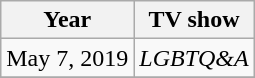<table class="wikitable">
<tr>
<th>Year</th>
<th>TV show</th>
</tr>
<tr>
<td>May 7, 2019</td>
<td><em>LGBTQ&A</em></td>
</tr>
<tr>
</tr>
</table>
